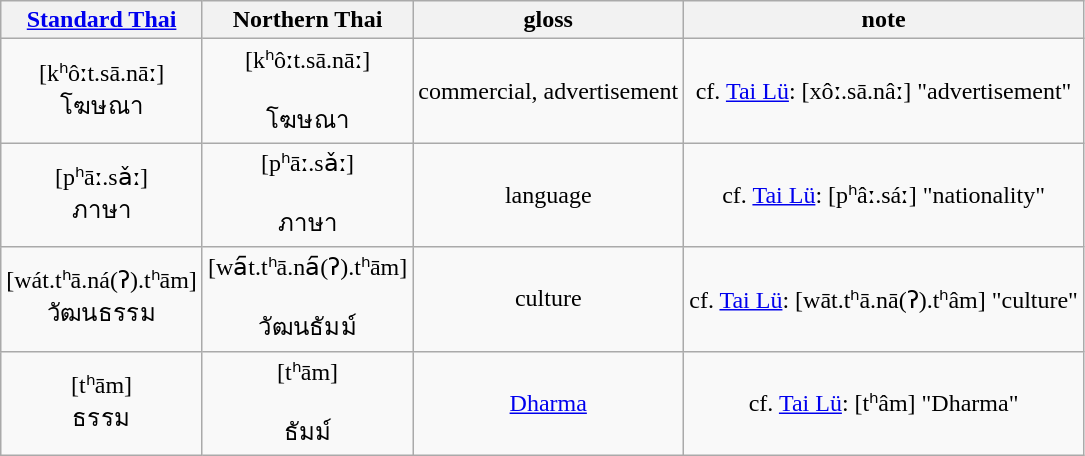<table class="wikitable" style="text-align:center">
<tr>
<th><a href='#'>Standard Thai</a></th>
<th>Northern Thai</th>
<th>gloss</th>
<th>note</th>
</tr>
<tr>
<td>[kʰôːt.sā.nāː]<br>โฆษณา</td>
<td>[kʰôːt.sā.nāː]<br><br>โฆษณา</td>
<td>commercial, advertisement</td>
<td>cf. <a href='#'>Tai Lü</a>:  [xôː.sā.nâː] "advertisement"</td>
</tr>
<tr>
<td>[pʰāː.sǎː]<br>ภาษา</td>
<td>[pʰāː.sǎː]<br><br>ภาษา</td>
<td>language</td>
<td>cf. <a href='#'>Tai Lü</a>:  [pʰâː.sáː] "nationality"</td>
</tr>
<tr>
<td>[wát.tʰā.ná(ʔ).tʰām]<br>วัฒนธรรม</td>
<td>[wa᷇t.tʰā.na᷇(ʔ).tʰām]<br><br>วัฒนธัมม์</td>
<td>culture</td>
<td>cf. <a href='#'>Tai Lü</a>:  [wāt.tʰā.nā(ʔ).tʰâm] "culture"</td>
</tr>
<tr>
<td>[tʰām]<br>ธรรม</td>
<td>[tʰām]<br><br>ธัมม์</td>
<td><a href='#'>Dharma</a></td>
<td>cf. <a href='#'>Tai Lü</a>:  [tʰâm] "Dharma"</td>
</tr>
</table>
